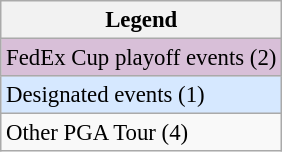<table class="wikitable" style="font-size:95%;">
<tr>
<th>Legend</th>
</tr>
<tr style="background:thistle;">
<td>FedEx Cup playoff events (2)</td>
</tr>
<tr style="background:#D6E8FF;">
<td>Designated events (1)</td>
</tr>
<tr>
<td>Other PGA Tour (4)</td>
</tr>
</table>
